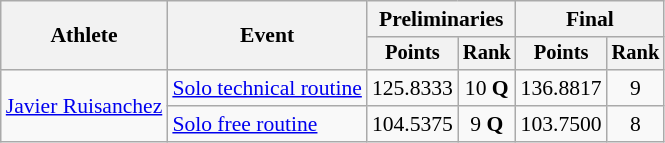<table class="wikitable" style="text-align:center; font-size:90%;">
<tr>
<th rowspan="2">Athlete</th>
<th rowspan="2">Event</th>
<th colspan="2">Preliminaries</th>
<th colspan="2">Final</th>
</tr>
<tr style="font-size:95%">
<th>Points</th>
<th>Rank</th>
<th>Points</th>
<th>Rank</th>
</tr>
<tr>
<td align=left rowspan=2><a href='#'>Javier Ruisanchez</a></td>
<td align=left><a href='#'>Solo technical routine</a></td>
<td>125.8333</td>
<td>10 <strong>Q</strong></td>
<td>136.8817</td>
<td>9</td>
</tr>
<tr>
<td align=left><a href='#'>Solo free routine</a></td>
<td>104.5375</td>
<td>9 <strong>Q</strong></td>
<td>103.7500</td>
<td>8</td>
</tr>
</table>
